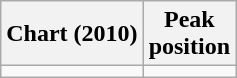<table class="wikitable sortable">
<tr>
<th scope="col">Chart (2010)</th>
<th scope="col">Peak<br>position</th>
</tr>
<tr>
<td></td>
</tr>
</table>
